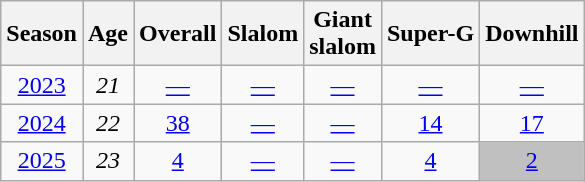<table class=wikitable style="text-align:center">
<tr>
<th>Season</th>
<th>Age</th>
<th>Overall</th>
<th>Slalom</th>
<th>Giant<br>slalom</th>
<th>Super-G</th>
<th>Downhill</th>
</tr>
<tr>
<td><a href='#'>2023</a></td>
<td><em>21</em></td>
<td><a href='#'>—</a></td>
<td><a href='#'>—</a></td>
<td><a href='#'>—</a></td>
<td><a href='#'>—</a></td>
<td><a href='#'>—</a></td>
</tr>
<tr>
<td><a href='#'>2024</a></td>
<td><em>22</em></td>
<td><a href='#'>38</a></td>
<td><a href='#'>—</a></td>
<td><a href='#'>—</a></td>
<td><a href='#'>14</a></td>
<td><a href='#'>17</a></td>
</tr>
<tr>
<td><a href='#'>2025</a></td>
<td><em>23</em></td>
<td><a href='#'>4</a></td>
<td><a href='#'>—</a></td>
<td><a href='#'>—</a></td>
<td><a href='#'>4</a></td>
<td style="background:silver;"><a href='#'>2</a></td>
</tr>
</table>
